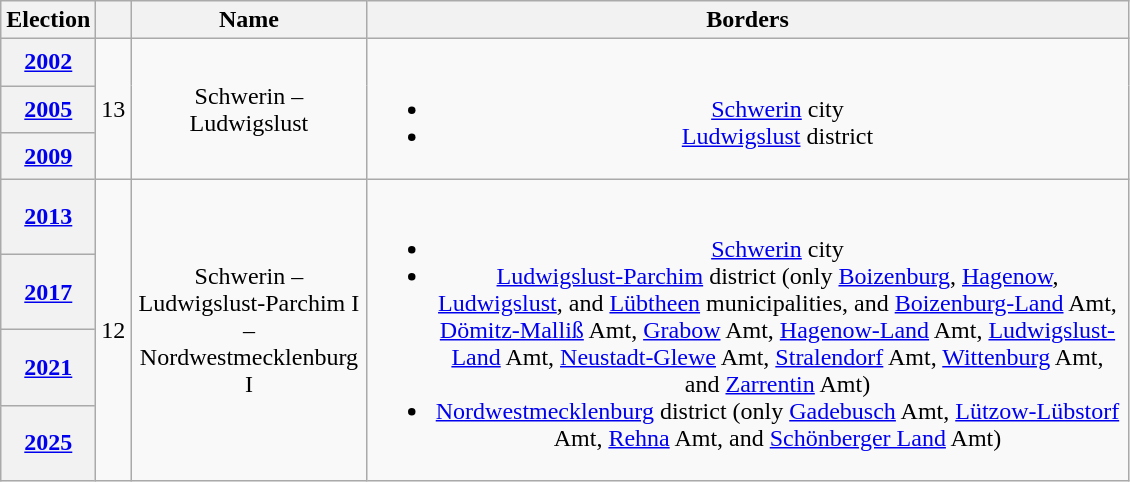<table class=wikitable style="text-align:center">
<tr>
<th>Election</th>
<th></th>
<th width=150px>Name</th>
<th width=500px>Borders</th>
</tr>
<tr>
<th><a href='#'>2002</a></th>
<td rowspan=3>13</td>
<td rowspan=3>Schwerin – Ludwigslust</td>
<td rowspan=3><br><ul><li><a href='#'>Schwerin</a> city</li><li><a href='#'>Ludwigslust</a> district</li></ul></td>
</tr>
<tr>
<th><a href='#'>2005</a></th>
</tr>
<tr>
<th><a href='#'>2009</a></th>
</tr>
<tr>
<th><a href='#'>2013</a></th>
<td rowspan=4>12</td>
<td rowspan=4>Schwerin – Ludwigslust-Parchim I – Nordwestmecklenburg I</td>
<td rowspan=4><br><ul><li><a href='#'>Schwerin</a> city</li><li><a href='#'>Ludwigslust-Parchim</a> district (only <a href='#'>Boizenburg</a>, <a href='#'>Hagenow</a>, <a href='#'>Ludwigslust</a>, and <a href='#'>Lübtheen</a> municipalities, and <a href='#'>Boizenburg-Land</a> Amt, <a href='#'>Dömitz-Malliß</a> Amt, <a href='#'>Grabow</a> Amt, <a href='#'>Hagenow-Land</a> Amt, <a href='#'>Ludwigslust-Land</a> Amt, <a href='#'>Neustadt-Glewe</a> Amt, <a href='#'>Stralendorf</a> Amt, <a href='#'>Wittenburg</a> Amt, and <a href='#'>Zarrentin</a> Amt)</li><li><a href='#'>Nordwestmecklenburg</a> district (only <a href='#'>Gadebusch</a> Amt, <a href='#'>Lützow-Lübstorf</a> Amt, <a href='#'>Rehna</a> Amt, and <a href='#'>Schönberger Land</a> Amt)</li></ul></td>
</tr>
<tr>
<th><a href='#'>2017</a></th>
</tr>
<tr>
<th><a href='#'>2021</a></th>
</tr>
<tr>
<th><a href='#'>2025</a></th>
</tr>
</table>
